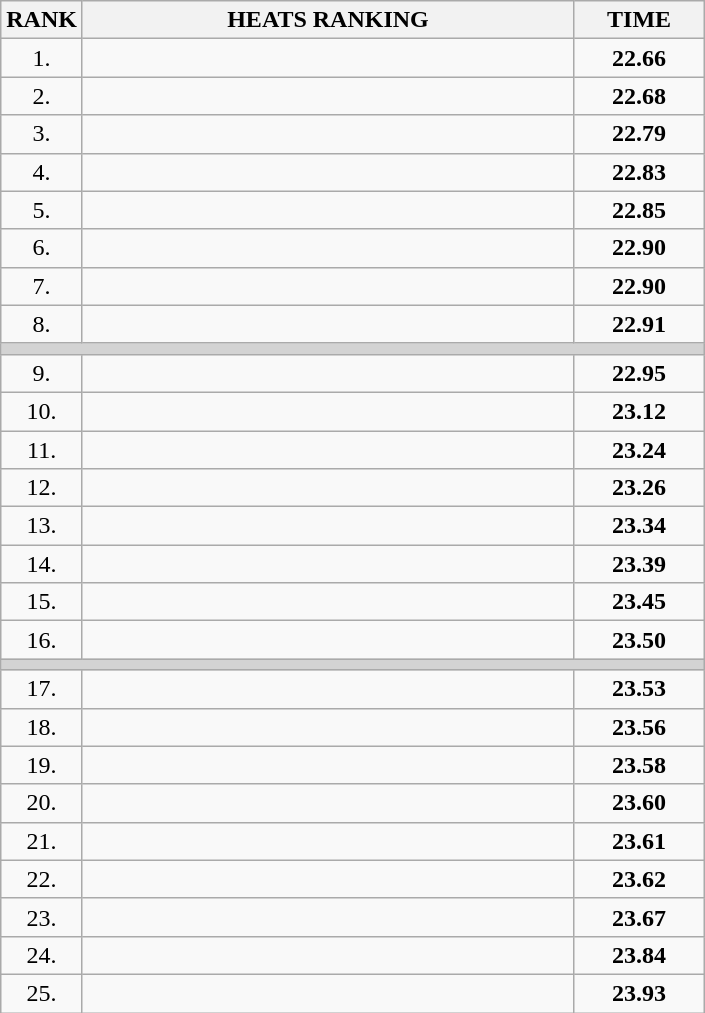<table class="wikitable">
<tr>
<th>RANK</th>
<th style="width: 20em">HEATS RANKING</th>
<th style="width: 5em">TIME</th>
</tr>
<tr>
<td align="center">1.</td>
<td></td>
<td align="center"><strong>22.66</strong></td>
</tr>
<tr>
<td align="center">2.</td>
<td></td>
<td align="center"><strong>22.68</strong></td>
</tr>
<tr>
<td align="center">3.</td>
<td></td>
<td align="center"><strong>22.79</strong></td>
</tr>
<tr>
<td align="center">4.</td>
<td></td>
<td align="center"><strong>22.83</strong></td>
</tr>
<tr>
<td align="center">5.</td>
<td></td>
<td align="center"><strong>22.85</strong></td>
</tr>
<tr>
<td align="center">6.</td>
<td></td>
<td align="center"><strong>22.90</strong></td>
</tr>
<tr>
<td align="center">7.</td>
<td></td>
<td align="center"><strong>22.90</strong></td>
</tr>
<tr>
<td align="center">8.</td>
<td></td>
<td align="center"><strong>22.91</strong></td>
</tr>
<tr>
<td colspan=3 bgcolor=lightgray></td>
</tr>
<tr>
<td align="center">9.</td>
<td></td>
<td align="center"><strong>22.95</strong></td>
</tr>
<tr>
<td align="center">10.</td>
<td></td>
<td align="center"><strong>23.12</strong></td>
</tr>
<tr>
<td align="center">11.</td>
<td></td>
<td align="center"><strong>23.24</strong></td>
</tr>
<tr>
<td align="center">12.</td>
<td></td>
<td align="center"><strong>23.26</strong></td>
</tr>
<tr>
<td align="center">13.</td>
<td></td>
<td align="center"><strong>23.34</strong></td>
</tr>
<tr>
<td align="center">14.</td>
<td></td>
<td align="center"><strong>23.39</strong></td>
</tr>
<tr>
<td align="center">15.</td>
<td></td>
<td align="center"><strong>23.45</strong></td>
</tr>
<tr>
<td align="center">16.</td>
<td></td>
<td align="center"><strong>23.50</strong></td>
</tr>
<tr>
<td colspan=3 bgcolor=lightgray></td>
</tr>
<tr>
<td align="center">17.</td>
<td></td>
<td align="center"><strong>23.53</strong></td>
</tr>
<tr>
<td align="center">18.</td>
<td></td>
<td align="center"><strong>23.56</strong></td>
</tr>
<tr>
<td align="center">19.</td>
<td></td>
<td align="center"><strong>23.58</strong></td>
</tr>
<tr>
<td align="center">20.</td>
<td></td>
<td align="center"><strong>23.60</strong></td>
</tr>
<tr>
<td align="center">21.</td>
<td></td>
<td align="center"><strong>23.61</strong></td>
</tr>
<tr>
<td align="center">22.</td>
<td></td>
<td align="center"><strong>23.62</strong></td>
</tr>
<tr>
<td align="center">23.</td>
<td></td>
<td align="center"><strong>23.67</strong></td>
</tr>
<tr>
<td align="center">24.</td>
<td></td>
<td align="center"><strong>23.84</strong></td>
</tr>
<tr>
<td align="center">25.</td>
<td></td>
<td align="center"><strong>23.93</strong></td>
</tr>
</table>
